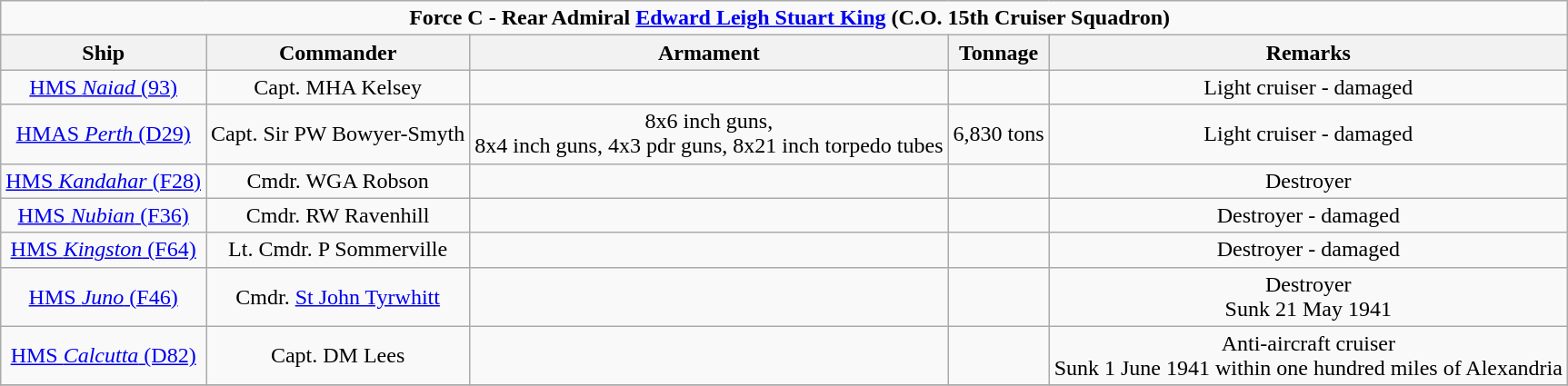<table class="wikitable" style="text-align: center;">
<tr>
<th colspan="14" style="background: #f9f9f9;">  <strong>Force C - Rear Admiral <a href='#'>Edward Leigh Stuart King</a> (C.O. 15th Cruiser Squadron)</strong></th>
</tr>
<tr>
<th>Ship</th>
<th>Commander</th>
<th>Armament</th>
<th>Tonnage</th>
<th>Remarks</th>
</tr>
<tr>
<td><a href='#'>HMS <em>Naiad</em> (93)</a></td>
<td>Capt. MHA Kelsey</td>
<td></td>
<td></td>
<td>Light cruiser - damaged</td>
</tr>
<tr>
<td><a href='#'>HMAS <em>Perth</em> (D29)</a></td>
<td>Capt. Sir PW Bowyer-Smyth</td>
<td>8x6 inch guns,<br>8x4 inch guns,
4x3 pdr guns,
8x21 inch torpedo tubes</td>
<td>6,830 tons</td>
<td>Light cruiser - damaged</td>
</tr>
<tr>
<td><a href='#'>HMS <em>Kandahar</em> (F28)</a></td>
<td>Cmdr. WGA Robson</td>
<td></td>
<td></td>
<td>Destroyer</td>
</tr>
<tr>
<td><a href='#'>HMS <em>Nubian</em> (F36)</a></td>
<td>Cmdr. RW Ravenhill</td>
<td></td>
<td></td>
<td>Destroyer - damaged</td>
</tr>
<tr>
<td><a href='#'>HMS <em>Kingston</em> (F64)</a></td>
<td>Lt. Cmdr. P Sommerville</td>
<td></td>
<td></td>
<td>Destroyer - damaged</td>
</tr>
<tr>
<td><a href='#'>HMS <em>Juno</em> (F46)</a></td>
<td>Cmdr. <a href='#'>St John Tyrwhitt</a></td>
<td></td>
<td></td>
<td>Destroyer<br>Sunk 21 May 1941</td>
</tr>
<tr>
<td><a href='#'>HMS <em>Calcutta</em> (D82)</a></td>
<td>Capt. DM Lees</td>
<td></td>
<td></td>
<td>Anti-aircraft cruiser<br>Sunk 1 June 1941 within one hundred miles of Alexandria</td>
</tr>
<tr>
</tr>
</table>
